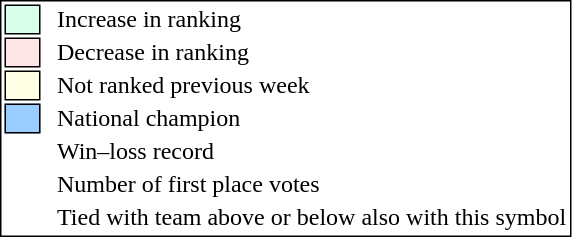<table style="border:1px solid black;">
<tr>
<td style="background:#D8FFEB; width:20px; border:1px solid black;"></td>
<td> </td>
<td>Increase in ranking</td>
</tr>
<tr>
<td style="background:#FFE6E6; width:20px; border:1px solid black;"></td>
<td> </td>
<td>Decrease in ranking</td>
</tr>
<tr>
<td style="background:#FFFFE6; width:20px; border:1px solid black;"></td>
<td> </td>
<td>Not ranked previous week</td>
</tr>
<tr>
<td style="background:#9cf; width:20px; border:1px solid black;"></td>
<td> </td>
<td>National champion</td>
</tr>
<tr>
<td></td>
<td> </td>
<td>Win–loss record</td>
</tr>
<tr>
<td></td>
<td> </td>
<td>Number of first place votes</td>
</tr>
<tr>
<td></td>
<td></td>
<td>Tied with team above or below also with this symbol</td>
</tr>
</table>
